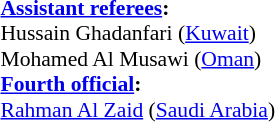<table style="width:100%; font-size:90%">
<tr>
<td><br><strong><a href='#'>Assistant referees</a>:</strong>
<br>Hussain Ghadanfari (<a href='#'>Kuwait</a>)
<br>Mohamed Al Musawi (<a href='#'>Oman</a>)
<br><strong><a href='#'>Fourth official</a>:</strong>
<br><a href='#'>Rahman Al Zaid</a> (<a href='#'>Saudi Arabia</a>)</td>
</tr>
</table>
